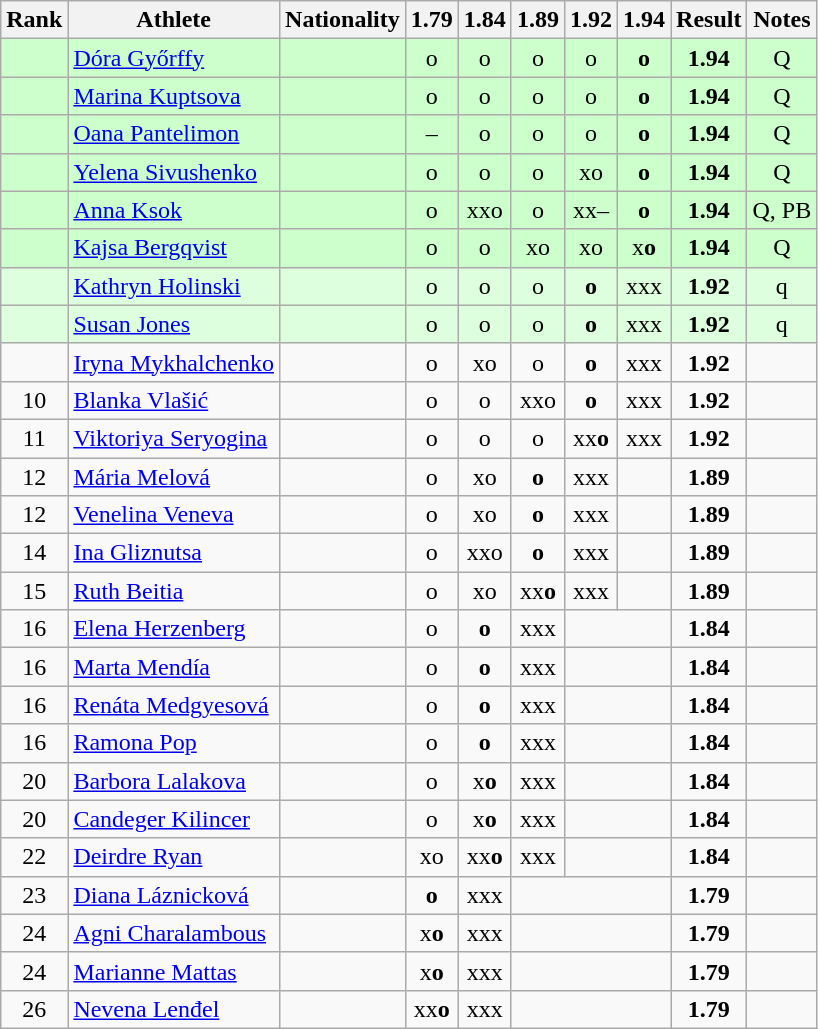<table class="wikitable sortable" style="text-align:center">
<tr>
<th>Rank</th>
<th>Athlete</th>
<th>Nationality</th>
<th>1.79</th>
<th>1.84</th>
<th>1.89</th>
<th>1.92</th>
<th>1.94</th>
<th>Result</th>
<th>Notes</th>
</tr>
<tr bgcolor=ccffcc>
<td></td>
<td align="left"><a href='#'>Dóra Győrffy</a></td>
<td align=left></td>
<td>o</td>
<td>o</td>
<td>o</td>
<td>o</td>
<td><strong>o</strong></td>
<td><strong>1.94</strong></td>
<td>Q</td>
</tr>
<tr bgcolor=ccffcc>
<td></td>
<td align="left"><a href='#'>Marina Kuptsova</a></td>
<td align=left></td>
<td>o</td>
<td>o</td>
<td>o</td>
<td>o</td>
<td><strong>o</strong></td>
<td><strong>1.94</strong></td>
<td>Q</td>
</tr>
<tr bgcolor=ccffcc>
<td></td>
<td align="left"><a href='#'>Oana Pantelimon</a></td>
<td align=left></td>
<td>–</td>
<td>o</td>
<td>o</td>
<td>o</td>
<td><strong>o</strong></td>
<td><strong>1.94</strong></td>
<td>Q</td>
</tr>
<tr bgcolor=ccffcc>
<td></td>
<td align="left"><a href='#'>Yelena Sivushenko</a></td>
<td align=left></td>
<td>o</td>
<td>o</td>
<td>o</td>
<td>xo</td>
<td><strong>o</strong></td>
<td><strong>1.94</strong></td>
<td>Q</td>
</tr>
<tr bgcolor=ccffcc>
<td></td>
<td align="left"><a href='#'>Anna Ksok</a></td>
<td align=left></td>
<td>o</td>
<td>xxo</td>
<td>o</td>
<td>xx–</td>
<td><strong>o</strong></td>
<td><strong>1.94</strong></td>
<td>Q, PB</td>
</tr>
<tr bgcolor=ccffcc>
<td></td>
<td align="left"><a href='#'>Kajsa Bergqvist</a></td>
<td align=left></td>
<td>o</td>
<td>o</td>
<td>xo</td>
<td>xo</td>
<td>x<strong>o</strong></td>
<td><strong>1.94</strong></td>
<td>Q</td>
</tr>
<tr bgcolor=ddffdd>
<td></td>
<td align="left"><a href='#'>Kathryn Holinski</a></td>
<td align=left></td>
<td>o</td>
<td>o</td>
<td>o</td>
<td><strong>o</strong></td>
<td>xxx</td>
<td><strong>1.92</strong></td>
<td>q</td>
</tr>
<tr bgcolor=ddffdd>
<td></td>
<td align="left"><a href='#'>Susan Jones</a></td>
<td align=left></td>
<td>o</td>
<td>o</td>
<td>o</td>
<td><strong>o</strong></td>
<td>xxx</td>
<td><strong>1.92</strong></td>
<td>q</td>
</tr>
<tr>
<td></td>
<td align="left"><a href='#'>Iryna Mykhalchenko</a></td>
<td align=left></td>
<td>o</td>
<td>xo</td>
<td>o</td>
<td><strong>o</strong></td>
<td>xxx</td>
<td><strong>1.92</strong></td>
<td></td>
</tr>
<tr>
<td>10</td>
<td align="left"><a href='#'>Blanka Vlašić</a></td>
<td align=left></td>
<td>o</td>
<td>o</td>
<td>xxo</td>
<td><strong>o</strong></td>
<td>xxx</td>
<td><strong>1.92</strong></td>
<td></td>
</tr>
<tr>
<td>11</td>
<td align="left"><a href='#'>Viktoriya Seryogina</a></td>
<td align=left></td>
<td>o</td>
<td>o</td>
<td>o</td>
<td>xx<strong>o</strong></td>
<td>xxx</td>
<td><strong>1.92</strong></td>
<td></td>
</tr>
<tr>
<td>12</td>
<td align="left"><a href='#'>Mária Melová</a></td>
<td align=left></td>
<td>o</td>
<td>xo</td>
<td><strong>o</strong></td>
<td>xxx</td>
<td></td>
<td><strong>1.89</strong></td>
<td></td>
</tr>
<tr>
<td>12</td>
<td align="left"><a href='#'>Venelina Veneva</a></td>
<td align=left></td>
<td>o</td>
<td>xo</td>
<td><strong>o</strong></td>
<td>xxx</td>
<td></td>
<td><strong>1.89</strong></td>
<td></td>
</tr>
<tr>
<td>14</td>
<td align="left"><a href='#'>Ina Gliznutsa</a></td>
<td align=left></td>
<td>o</td>
<td>xxo</td>
<td><strong>o</strong></td>
<td>xxx</td>
<td></td>
<td><strong>1.89</strong></td>
<td></td>
</tr>
<tr>
<td>15</td>
<td align="left"><a href='#'>Ruth Beitia</a></td>
<td align=left></td>
<td>o</td>
<td>xo</td>
<td>xx<strong>o</strong></td>
<td>xxx</td>
<td></td>
<td><strong>1.89</strong></td>
<td></td>
</tr>
<tr>
<td>16</td>
<td align="left"><a href='#'>Elena Herzenberg</a></td>
<td align=left></td>
<td>o</td>
<td><strong>o</strong></td>
<td>xxx</td>
<td colspan=2></td>
<td><strong>1.84</strong></td>
<td></td>
</tr>
<tr>
<td>16</td>
<td align="left"><a href='#'>Marta Mendía</a></td>
<td align=left></td>
<td>o</td>
<td><strong>o</strong></td>
<td>xxx</td>
<td colspan=2></td>
<td><strong>1.84</strong></td>
<td></td>
</tr>
<tr>
<td>16</td>
<td align="left"><a href='#'>Renáta Medgyesová</a></td>
<td align=left></td>
<td>o</td>
<td><strong>o</strong></td>
<td>xxx</td>
<td colspan=2></td>
<td><strong>1.84</strong></td>
<td></td>
</tr>
<tr>
<td>16</td>
<td align="left"><a href='#'>Ramona Pop</a></td>
<td align=left></td>
<td>o</td>
<td><strong>o</strong></td>
<td>xxx</td>
<td colspan=2></td>
<td><strong>1.84</strong></td>
<td></td>
</tr>
<tr>
<td>20</td>
<td align="left"><a href='#'>Barbora Lalakova</a></td>
<td align=left></td>
<td>o</td>
<td>x<strong>o</strong></td>
<td>xxx</td>
<td colspan=2></td>
<td><strong>1.84</strong></td>
<td></td>
</tr>
<tr>
<td>20</td>
<td align="left"><a href='#'>Candeger Kilincer</a></td>
<td align=left></td>
<td>o</td>
<td>x<strong>o</strong></td>
<td>xxx</td>
<td colspan=2></td>
<td><strong>1.84</strong></td>
<td></td>
</tr>
<tr>
<td>22</td>
<td align="left"><a href='#'>Deirdre Ryan</a></td>
<td align=left></td>
<td>xo</td>
<td>xx<strong>o</strong></td>
<td>xxx</td>
<td colspan=2></td>
<td><strong>1.84</strong></td>
<td></td>
</tr>
<tr>
<td>23</td>
<td align="left"><a href='#'>Diana Láznicková</a></td>
<td align=left></td>
<td><strong>o</strong></td>
<td>xxx</td>
<td colspan=3></td>
<td><strong>1.79</strong></td>
<td></td>
</tr>
<tr>
<td>24</td>
<td align="left"><a href='#'>Agni Charalambous</a></td>
<td align=left></td>
<td>x<strong>o</strong></td>
<td>xxx</td>
<td colspan=3></td>
<td><strong>1.79</strong></td>
<td></td>
</tr>
<tr>
<td>24</td>
<td align="left"><a href='#'>Marianne Mattas</a></td>
<td align=left></td>
<td>x<strong>o</strong></td>
<td>xxx</td>
<td colspan=3></td>
<td><strong>1.79</strong></td>
<td></td>
</tr>
<tr>
<td>26</td>
<td align="left"><a href='#'>Nevena Lenđel</a></td>
<td align=left></td>
<td>xx<strong>o</strong></td>
<td>xxx</td>
<td colspan=3></td>
<td><strong>1.79</strong></td>
<td></td>
</tr>
</table>
